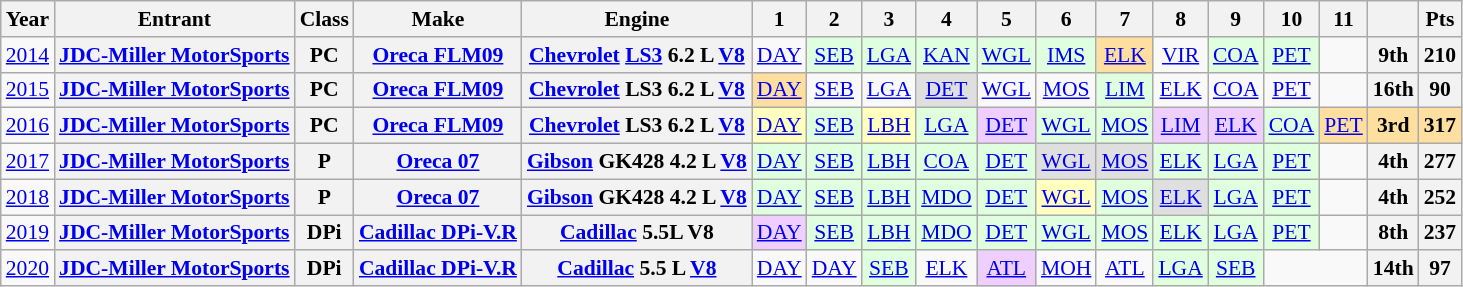<table class="wikitable" style="text-align:center; font-size:90%">
<tr>
<th>Year</th>
<th>Entrant</th>
<th>Class</th>
<th>Make</th>
<th>Engine</th>
<th>1</th>
<th>2</th>
<th>3</th>
<th>4</th>
<th>5</th>
<th>6</th>
<th>7</th>
<th>8</th>
<th>9</th>
<th>10</th>
<th>11</th>
<th></th>
<th>Pts</th>
</tr>
<tr>
<td><a href='#'>2014</a></td>
<th><a href='#'>JDC-Miller MotorSports</a></th>
<th>PC</th>
<th><a href='#'>Oreca FLM09</a></th>
<th><a href='#'>Chevrolet</a> <a href='#'>LS3</a> 6.2 L <a href='#'>V8</a></th>
<td><a href='#'>DAY</a><br></td>
<td style="background:#dfffdf;"><a href='#'>SEB</a><br></td>
<td style="background:#dfffdf;"><a href='#'>LGA</a><br></td>
<td style="background:#dfffdf;"><a href='#'>KAN</a><br></td>
<td style="background:#dfffdf;"><a href='#'>WGL</a><br></td>
<td style="background:#dfffdf;"><a href='#'>IMS</a><br></td>
<td style="background:#ffdf9f;"><a href='#'>ELK</a><br></td>
<td><a href='#'>VIR</a><br></td>
<td style="background:#dfffdf;"><a href='#'>COA</a><br></td>
<td style="background:#dfffdf;"><a href='#'>PET</a><br></td>
<td></td>
<th>9th</th>
<th>210</th>
</tr>
<tr>
<td><a href='#'>2015</a></td>
<th><a href='#'>JDC-Miller MotorSports</a></th>
<th>PC</th>
<th><a href='#'>Oreca FLM09</a></th>
<th><a href='#'>Chevrolet</a> LS3 6.2 L <a href='#'>V8</a></th>
<td style="background:#ffdf9f;"><a href='#'>DAY</a><br></td>
<td><a href='#'>SEB</a><br></td>
<td><a href='#'>LGA</a><br></td>
<td style="background:#dfdfdf;"><a href='#'>DET</a><br></td>
<td><a href='#'>WGL</a></td>
<td><a href='#'>MOS</a></td>
<td style="background:#dfffdf;"><a href='#'>LIM</a><br></td>
<td><a href='#'>ELK</a><br></td>
<td><a href='#'>COA</a><br></td>
<td><a href='#'>PET</a><br></td>
<td></td>
<th>16th</th>
<th>90</th>
</tr>
<tr>
<td><a href='#'>2016</a></td>
<th><a href='#'>JDC-Miller MotorSports</a></th>
<th>PC</th>
<th><a href='#'>Oreca FLM09</a></th>
<th><a href='#'>Chevrolet</a> LS3 6.2 L <a href='#'>V8</a></th>
<td style="background:#ffffbf;"><a href='#'>DAY</a><br></td>
<td style="background:#dfffdf;"><a href='#'>SEB</a><br></td>
<td style="background:#ffffbf;"><a href='#'>LBH</a><br></td>
<td style="background:#dfffdf;"><a href='#'>LGA</a><br></td>
<td style="background:#efcfff;"><a href='#'>DET</a><br></td>
<td style="background:#dfffdf;"><a href='#'>WGL</a><br></td>
<td style="background:#dfffdf;"><a href='#'>MOS</a><br></td>
<td style="background:#efcfff;"><a href='#'>LIM</a><br></td>
<td style="background:#efcfff;"><a href='#'>ELK</a><br></td>
<td style="background:#dfffdf;"><a href='#'>COA</a><br></td>
<td style="background:#ffdf9f;"><a href='#'>PET</a><br></td>
<th style="background:#ffdf9f;">3rd</th>
<th style="background:#ffdf9f;">317</th>
</tr>
<tr>
<td><a href='#'>2017</a></td>
<th><a href='#'>JDC-Miller MotorSports</a></th>
<th>P</th>
<th><a href='#'>Oreca 07</a></th>
<th><a href='#'>Gibson</a> GK428 4.2 L <a href='#'>V8</a></th>
<td style="background:#dfffdf;"><a href='#'>DAY</a><br></td>
<td style="background:#dfffdf;"><a href='#'>SEB</a><br></td>
<td style="background:#dfffdf;"><a href='#'>LBH</a><br></td>
<td style="background:#dfffdf;"><a href='#'>COA</a><br></td>
<td style="background:#dfffdf;"><a href='#'>DET</a><br></td>
<td style="background:#dfdfdf;"><a href='#'>WGL</a><br></td>
<td style="background:#dfdfdf;"><a href='#'>MOS</a><br></td>
<td style="background:#dfffdf;"><a href='#'>ELK</a><br></td>
<td style="background:#dfffdf;"><a href='#'>LGA</a><br></td>
<td style="background:#dfffdf;"><a href='#'>PET</a><br></td>
<td></td>
<th>4th</th>
<th>277</th>
</tr>
<tr>
<td><a href='#'>2018</a></td>
<th><a href='#'>JDC-Miller MotorSports</a></th>
<th>P</th>
<th><a href='#'>Oreca 07</a></th>
<th><a href='#'>Gibson</a> GK428 4.2 L <a href='#'>V8</a></th>
<td style="background:#dfffdf;"><a href='#'>DAY</a><br></td>
<td style="background:#dfffdf;"><a href='#'>SEB</a><br></td>
<td style="background:#dfffdf;"><a href='#'>LBH</a><br></td>
<td style="background:#dfffdf;"><a href='#'>MDO</a><br></td>
<td style="background:#dfffdf;"><a href='#'>DET</a><br></td>
<td style="background:#ffffbf;"><a href='#'>WGL</a><br></td>
<td style="background:#dfffdf;"><a href='#'>MOS</a><br></td>
<td style="background:#dfdfdf;"><a href='#'>ELK</a><br></td>
<td style="background:#dfffdf;"><a href='#'>LGA</a><br></td>
<td style="background:#dfffdf;"><a href='#'>PET</a><br></td>
<td></td>
<th>4th</th>
<th>252</th>
</tr>
<tr>
<td><a href='#'>2019</a></td>
<th><a href='#'>JDC-Miller MotorSports</a></th>
<th>DPi</th>
<th><a href='#'>Cadillac DPi-V.R</a></th>
<th><a href='#'>Cadillac</a> 5.5L V8</th>
<td style="background:#EFCFFF;"><a href='#'>DAY</a><br></td>
<td style="background:#DFFFDF;"><a href='#'>SEB</a><br></td>
<td style="background:#DFFFDF;"><a href='#'>LBH</a><br></td>
<td style="background:#DFFFDF;"><a href='#'>MDO</a><br></td>
<td style="background:#DFFFDF;"><a href='#'>DET</a><br></td>
<td style="background:#DFFFDF;"><a href='#'>WGL</a><br></td>
<td style="background:#DFFFDF;"><a href='#'>MOS</a><br></td>
<td style="background:#DFFFDF;"><a href='#'>ELK</a><br></td>
<td style="background:#DFFFDF;"><a href='#'>LGA</a><br></td>
<td style="background:#DFFFDF;"><a href='#'>PET</a><br></td>
<td></td>
<th>8th</th>
<th>237</th>
</tr>
<tr>
<td rowspan=1><a href='#'>2020</a></td>
<th><a href='#'>JDC-Miller MotorSports</a></th>
<th>DPi</th>
<th><a href='#'>Cadillac DPi-V.R</a></th>
<th><a href='#'>Cadillac</a> 5.5 L <a href='#'>V8</a></th>
<td><a href='#'>DAY</a><br></td>
<td><a href='#'>DAY</a></td>
<td style="background:#DFFFDF;"><a href='#'>SEB</a><br></td>
<td><a href='#'>ELK</a><br></td>
<td style="background:#EFCFFF;"><a href='#'>ATL</a><br></td>
<td><a href='#'>MOH</a><br></td>
<td><a href='#'>ATL</a><br></td>
<td style="background:#DFFFDF;"><a href='#'>LGA</a><br></td>
<td style="background:#DFFFDF;"><a href='#'>SEB</a><br></td>
<td colspan=2></td>
<th>14th</th>
<th>97</th>
</tr>
</table>
